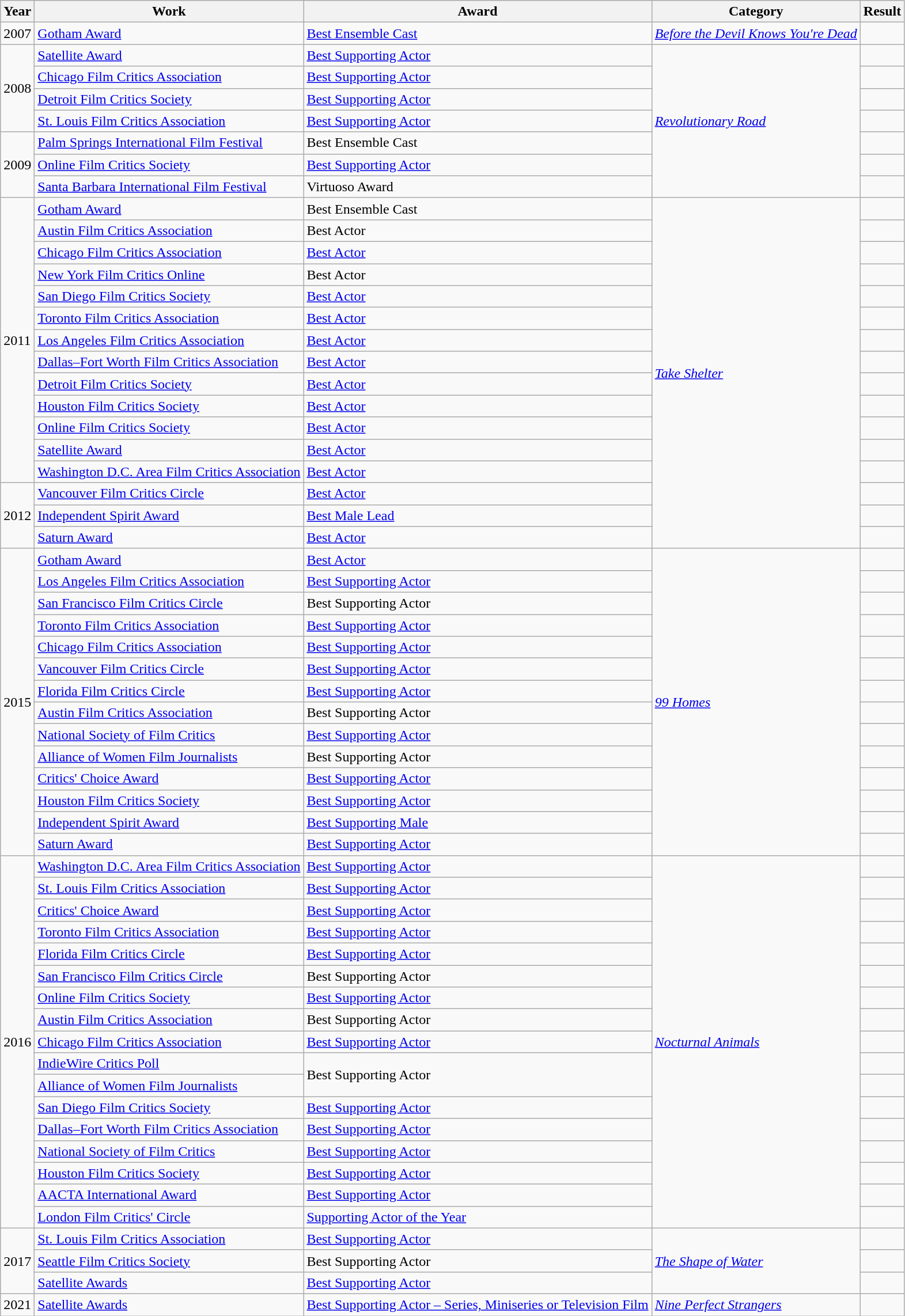<table class="wikitable unsortable">
<tr>
<th>Year</th>
<th>Work</th>
<th>Award</th>
<th>Category</th>
<th>Result</th>
</tr>
<tr>
<td>2007</td>
<td><a href='#'>Gotham Award</a></td>
<td><a href='#'>Best Ensemble Cast</a></td>
<td><em><a href='#'>Before the Devil Knows You're Dead</a></em></td>
<td></td>
</tr>
<tr>
<td rowspan="4">2008</td>
<td><a href='#'>Satellite Award</a></td>
<td><a href='#'>Best Supporting Actor</a></td>
<td rowspan=7><em><a href='#'>Revolutionary Road</a></em></td>
<td></td>
</tr>
<tr>
<td><a href='#'>Chicago Film Critics Association</a></td>
<td><a href='#'>Best Supporting Actor</a></td>
<td></td>
</tr>
<tr>
<td><a href='#'>Detroit Film Critics Society</a></td>
<td><a href='#'>Best Supporting Actor</a></td>
<td></td>
</tr>
<tr>
<td><a href='#'>St. Louis Film Critics Association</a></td>
<td><a href='#'>Best Supporting Actor</a></td>
<td></td>
</tr>
<tr>
<td rowspan="3">2009</td>
<td><a href='#'>Palm Springs International Film Festival</a></td>
<td>Best Ensemble Cast</td>
<td></td>
</tr>
<tr>
<td><a href='#'>Online Film Critics Society</a></td>
<td><a href='#'>Best Supporting Actor</a></td>
<td></td>
</tr>
<tr>
<td><a href='#'>Santa Barbara International Film Festival</a></td>
<td>Virtuoso Award</td>
<td></td>
</tr>
<tr>
<td rowspan="13">2011</td>
<td><a href='#'>Gotham Award</a></td>
<td>Best Ensemble Cast</td>
<td rowspan=16><em><a href='#'>Take Shelter</a></em></td>
<td></td>
</tr>
<tr>
<td><a href='#'>Austin Film Critics Association</a></td>
<td>Best Actor</td>
<td></td>
</tr>
<tr>
<td><a href='#'>Chicago Film Critics Association</a></td>
<td><a href='#'>Best Actor</a></td>
<td></td>
</tr>
<tr>
<td><a href='#'>New York Film Critics Online</a></td>
<td>Best Actor</td>
<td></td>
</tr>
<tr>
<td><a href='#'>San Diego Film Critics Society</a></td>
<td><a href='#'>Best Actor</a></td>
<td></td>
</tr>
<tr>
<td><a href='#'>Toronto Film Critics Association</a></td>
<td><a href='#'>Best Actor</a></td>
<td></td>
</tr>
<tr>
<td><a href='#'>Los Angeles Film Critics Association</a></td>
<td><a href='#'>Best Actor</a></td>
<td></td>
</tr>
<tr>
<td><a href='#'>Dallas–Fort Worth Film Critics Association</a></td>
<td><a href='#'>Best Actor</a></td>
<td></td>
</tr>
<tr>
<td><a href='#'>Detroit Film Critics Society</a></td>
<td><a href='#'>Best Actor</a></td>
<td></td>
</tr>
<tr>
<td><a href='#'>Houston Film Critics Society</a></td>
<td><a href='#'>Best Actor</a></td>
<td></td>
</tr>
<tr>
<td><a href='#'>Online Film Critics Society</a></td>
<td><a href='#'>Best Actor</a></td>
<td></td>
</tr>
<tr>
<td><a href='#'>Satellite Award</a></td>
<td><a href='#'>Best Actor</a></td>
<td></td>
</tr>
<tr>
<td><a href='#'>Washington D.C. Area Film Critics Association</a></td>
<td><a href='#'>Best Actor</a></td>
<td></td>
</tr>
<tr>
<td rowspan="3">2012</td>
<td><a href='#'>Vancouver Film Critics Circle</a></td>
<td><a href='#'>Best Actor</a></td>
<td></td>
</tr>
<tr>
<td><a href='#'>Independent Spirit Award</a></td>
<td><a href='#'>Best Male Lead</a></td>
<td></td>
</tr>
<tr>
<td><a href='#'>Saturn Award</a></td>
<td><a href='#'>Best Actor</a></td>
<td></td>
</tr>
<tr>
<td rowspan="14">2015</td>
<td><a href='#'>Gotham Award</a></td>
<td><a href='#'>Best Actor</a></td>
<td rowspan="14"><em><a href='#'>99 Homes</a></em></td>
<td></td>
</tr>
<tr>
<td><a href='#'>Los Angeles Film Critics Association</a></td>
<td><a href='#'>Best Supporting Actor</a></td>
<td></td>
</tr>
<tr>
<td><a href='#'>San Francisco Film Critics Circle</a></td>
<td>Best Supporting Actor</td>
<td></td>
</tr>
<tr>
<td><a href='#'>Toronto Film Critics Association</a></td>
<td><a href='#'>Best Supporting Actor</a></td>
<td></td>
</tr>
<tr>
<td><a href='#'>Chicago Film Critics Association</a></td>
<td><a href='#'>Best Supporting Actor</a></td>
<td></td>
</tr>
<tr>
<td><a href='#'>Vancouver Film Critics Circle</a></td>
<td><a href='#'>Best Supporting Actor</a></td>
<td></td>
</tr>
<tr>
<td><a href='#'>Florida Film Critics Circle</a></td>
<td><a href='#'>Best Supporting Actor</a></td>
<td></td>
</tr>
<tr>
<td><a href='#'>Austin Film Critics Association</a></td>
<td>Best Supporting Actor</td>
<td></td>
</tr>
<tr>
<td><a href='#'>National Society of Film Critics</a></td>
<td><a href='#'>Best Supporting Actor</a></td>
<td></td>
</tr>
<tr>
<td><a href='#'>Alliance of Women Film Journalists</a></td>
<td>Best Supporting Actor</td>
<td></td>
</tr>
<tr>
<td><a href='#'>Critics' Choice Award</a></td>
<td><a href='#'>Best Supporting Actor</a></td>
<td></td>
</tr>
<tr>
<td><a href='#'>Houston Film Critics Society</a></td>
<td><a href='#'>Best Supporting Actor</a></td>
<td></td>
</tr>
<tr>
<td><a href='#'>Independent Spirit Award</a></td>
<td><a href='#'>Best Supporting Male</a></td>
<td></td>
</tr>
<tr>
<td><a href='#'>Saturn Award</a></td>
<td><a href='#'>Best Supporting Actor</a></td>
<td></td>
</tr>
<tr>
<td rowspan=17>2016</td>
<td><a href='#'>Washington D.C. Area Film Critics Association</a></td>
<td><a href='#'>Best Supporting Actor</a></td>
<td rowspan="17"><em><a href='#'>Nocturnal Animals</a></em></td>
<td></td>
</tr>
<tr>
<td><a href='#'>St. Louis Film Critics Association</a></td>
<td><a href='#'>Best Supporting Actor</a></td>
<td></td>
</tr>
<tr>
<td><a href='#'>Critics' Choice Award</a></td>
<td><a href='#'>Best Supporting Actor</a></td>
<td></td>
</tr>
<tr>
<td><a href='#'>Toronto Film Critics Association</a></td>
<td><a href='#'>Best Supporting Actor</a></td>
<td></td>
</tr>
<tr>
<td><a href='#'>Florida Film Critics Circle</a></td>
<td><a href='#'>Best Supporting Actor</a></td>
<td></td>
</tr>
<tr>
<td><a href='#'>San Francisco Film Critics Circle</a></td>
<td>Best Supporting Actor</td>
<td></td>
</tr>
<tr>
<td><a href='#'>Online Film Critics Society</a></td>
<td><a href='#'>Best Supporting Actor</a></td>
<td></td>
</tr>
<tr>
<td><a href='#'>Austin Film Critics Association</a></td>
<td>Best Supporting Actor</td>
<td></td>
</tr>
<tr>
<td><a href='#'>Chicago Film Critics Association</a></td>
<td><a href='#'>Best Supporting Actor</a></td>
<td></td>
</tr>
<tr>
<td><a href='#'>IndieWire Critics Poll</a></td>
<td rowspan="2">Best Supporting Actor</td>
<td></td>
</tr>
<tr>
<td><a href='#'>Alliance of Women Film Journalists</a></td>
<td></td>
</tr>
<tr>
<td><a href='#'>San Diego Film Critics Society</a></td>
<td><a href='#'>Best Supporting Actor</a></td>
<td></td>
</tr>
<tr>
<td><a href='#'>Dallas–Fort Worth Film Critics Association</a></td>
<td><a href='#'>Best Supporting Actor</a></td>
<td></td>
</tr>
<tr>
<td><a href='#'>National Society of Film Critics</a></td>
<td><a href='#'>Best Supporting Actor</a></td>
<td></td>
</tr>
<tr>
<td><a href='#'>Houston Film Critics Society</a></td>
<td><a href='#'>Best Supporting Actor</a></td>
<td></td>
</tr>
<tr>
<td><a href='#'>AACTA International Award</a></td>
<td><a href='#'>Best Supporting Actor</a></td>
<td></td>
</tr>
<tr>
<td><a href='#'>London Film Critics' Circle</a></td>
<td><a href='#'>Supporting Actor of the Year</a></td>
<td></td>
</tr>
<tr>
<td rowspan=3>2017</td>
<td><a href='#'>St. Louis Film Critics Association</a></td>
<td><a href='#'>Best Supporting Actor</a></td>
<td rowspan="3"><em><a href='#'>The Shape of Water</a></em></td>
<td></td>
</tr>
<tr>
<td><a href='#'>Seattle Film Critics Society</a></td>
<td>Best Supporting Actor</td>
<td></td>
</tr>
<tr>
<td><a href='#'>Satellite Awards</a></td>
<td><a href='#'>Best Supporting Actor</a></td>
<td></td>
</tr>
<tr>
<td>2021</td>
<td><a href='#'>Satellite Awards</a></td>
<td><a href='#'>Best Supporting Actor – Series, Miniseries or Television Film</a></td>
<td><em><a href='#'>Nine Perfect Strangers</a></em></td>
<td></td>
</tr>
</table>
